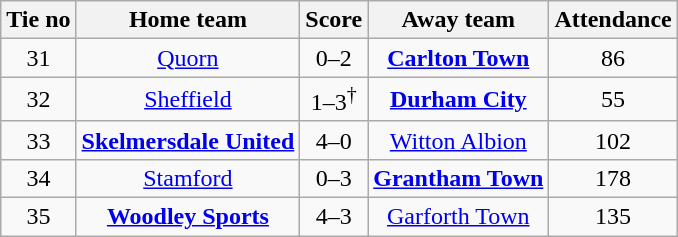<table class="wikitable" style="text-align: center">
<tr>
<th>Tie no</th>
<th>Home team</th>
<th>Score</th>
<th>Away team</th>
<th>Attendance</th>
</tr>
<tr>
<td>31</td>
<td><a href='#'>Quorn</a></td>
<td>0–2</td>
<td><strong><a href='#'>Carlton Town</a></strong></td>
<td>86</td>
</tr>
<tr>
<td>32</td>
<td><a href='#'>Sheffield</a></td>
<td>1–3<sup>†</sup></td>
<td><strong><a href='#'>Durham City</a></strong></td>
<td>55</td>
</tr>
<tr>
<td>33</td>
<td><strong><a href='#'>Skelmersdale United</a></strong></td>
<td>4–0</td>
<td><a href='#'>Witton Albion</a></td>
<td>102</td>
</tr>
<tr>
<td>34</td>
<td><a href='#'>Stamford</a></td>
<td>0–3</td>
<td><strong><a href='#'>Grantham Town</a></strong></td>
<td>178</td>
</tr>
<tr>
<td>35</td>
<td><strong><a href='#'>Woodley Sports</a></strong></td>
<td>4–3</td>
<td><a href='#'>Garforth Town</a></td>
<td>135</td>
</tr>
</table>
